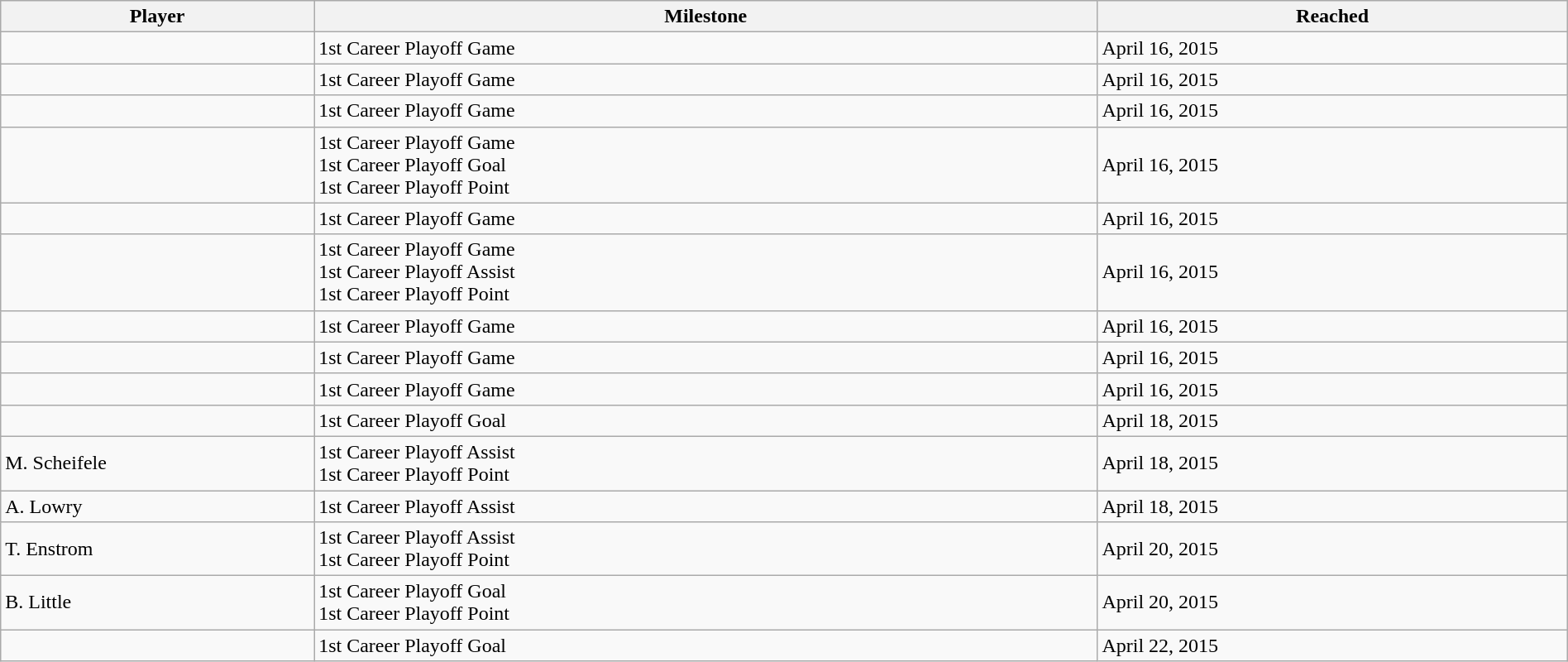<table class="wikitable sortable" style="width:100%;">
<tr align=center>
<th style="width:20%;">Player</th>
<th style="width:50%;">Milestone</th>
<th style="width:30%;" data-sort-type="date">Reached</th>
</tr>
<tr>
<td></td>
<td>1st Career Playoff Game</td>
<td>April 16, 2015</td>
</tr>
<tr>
<td></td>
<td>1st Career Playoff Game</td>
<td>April 16, 2015</td>
</tr>
<tr>
<td></td>
<td>1st Career Playoff Game</td>
<td>April 16, 2015</td>
</tr>
<tr>
<td></td>
<td>1st Career Playoff Game<br>1st Career Playoff Goal<br>1st Career Playoff Point</td>
<td>April 16, 2015</td>
</tr>
<tr>
<td></td>
<td>1st Career Playoff Game</td>
<td>April 16, 2015</td>
</tr>
<tr>
<td></td>
<td>1st Career Playoff Game<br>1st Career Playoff Assist<br>1st Career Playoff Point</td>
<td>April 16, 2015</td>
</tr>
<tr>
<td></td>
<td>1st Career Playoff Game</td>
<td>April 16, 2015</td>
</tr>
<tr>
<td></td>
<td>1st Career Playoff Game</td>
<td>April 16, 2015</td>
</tr>
<tr>
<td></td>
<td>1st Career Playoff Game</td>
<td>April 16, 2015</td>
</tr>
<tr>
<td></td>
<td>1st Career Playoff Goal</td>
<td>April 18, 2015</td>
</tr>
<tr>
<td>M. Scheifele</td>
<td>1st Career Playoff Assist<br>1st Career Playoff Point</td>
<td>April 18, 2015</td>
</tr>
<tr>
<td>A. Lowry</td>
<td>1st Career Playoff Assist</td>
<td>April 18, 2015</td>
</tr>
<tr>
<td>T. Enstrom</td>
<td>1st Career Playoff Assist<br>1st Career Playoff Point</td>
<td>April 20, 2015</td>
</tr>
<tr>
<td>B. Little</td>
<td>1st Career Playoff Goal<br>1st Career Playoff Point</td>
<td>April 20, 2015</td>
</tr>
<tr>
<td></td>
<td>1st Career Playoff Goal</td>
<td>April 22, 2015</td>
</tr>
</table>
